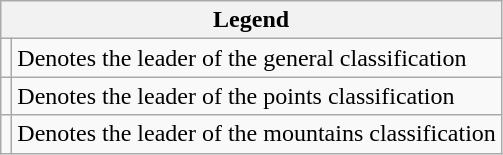<table class="wikitable">
<tr>
<th colspan="2">Legend</th>
</tr>
<tr>
<td></td>
<td>Denotes the leader of the general classification</td>
</tr>
<tr>
<td></td>
<td>Denotes the leader of the points classification</td>
</tr>
<tr>
<td></td>
<td>Denotes the leader of the mountains classification</td>
</tr>
</table>
